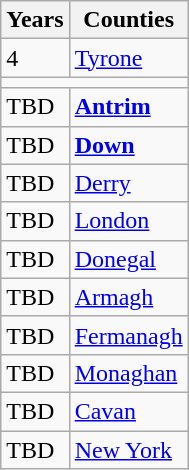<table class="wikitable">
<tr>
<th>Years</th>
<th>Counties</th>
</tr>
<tr>
<td>4</td>
<td><a href='#'>Tyrone</a></td>
</tr>
<tr>
<td colspan="2"></td>
</tr>
<tr>
<td>TBD</td>
<td><strong><a href='#'>Antrim</a></strong></td>
</tr>
<tr>
<td>TBD</td>
<td><strong><a href='#'>Down</a></strong></td>
</tr>
<tr>
<td>TBD</td>
<td><a href='#'>Derry</a></td>
</tr>
<tr>
<td>TBD</td>
<td><a href='#'>London</a></td>
</tr>
<tr>
<td>TBD</td>
<td><a href='#'>Donegal</a></td>
</tr>
<tr>
<td>TBD</td>
<td><a href='#'>Armagh</a></td>
</tr>
<tr>
<td>TBD</td>
<td><a href='#'>Fermanagh</a></td>
</tr>
<tr>
<td>TBD</td>
<td><a href='#'>Monaghan</a></td>
</tr>
<tr>
<td>TBD</td>
<td><a href='#'>Cavan</a></td>
</tr>
<tr>
<td>TBD</td>
<td><a href='#'>New York</a></td>
</tr>
</table>
